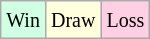<table class="wikitable">
<tr>
<td style="background-color: #d0ffe3;"><small>Win</small></td>
<td style="background-color: #ffffdd;"><small>Draw</small></td>
<td style="background-color: #ffd0e3;"><small>Loss</small></td>
</tr>
</table>
